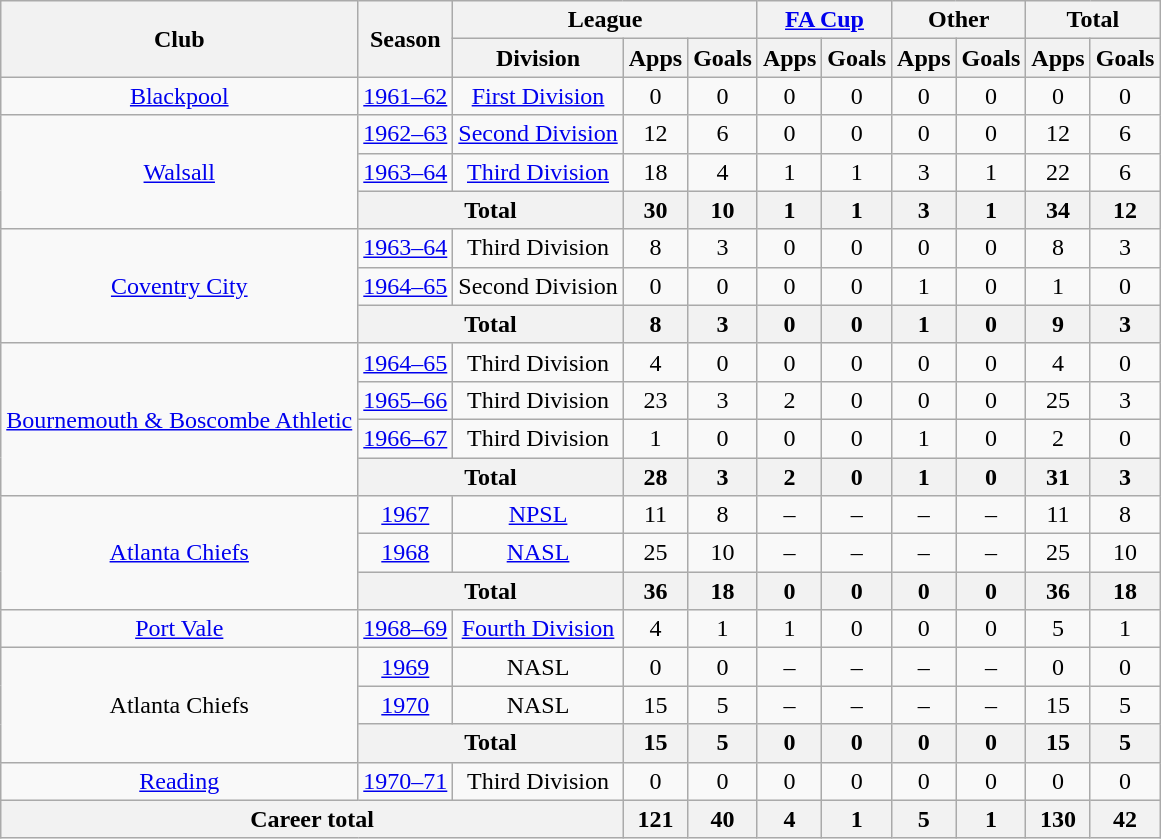<table class="wikitable" style="text-align:center">
<tr>
<th rowspan="2">Club</th>
<th rowspan="2">Season</th>
<th colspan="3">League</th>
<th colspan="2"><a href='#'>FA Cup</a></th>
<th colspan="2">Other</th>
<th colspan="2">Total</th>
</tr>
<tr>
<th>Division</th>
<th>Apps</th>
<th>Goals</th>
<th>Apps</th>
<th>Goals</th>
<th>Apps</th>
<th>Goals</th>
<th>Apps</th>
<th>Goals</th>
</tr>
<tr>
<td><a href='#'>Blackpool</a></td>
<td><a href='#'>1961–62</a></td>
<td><a href='#'>First Division</a></td>
<td>0</td>
<td>0</td>
<td>0</td>
<td>0</td>
<td>0</td>
<td>0</td>
<td>0</td>
<td>0</td>
</tr>
<tr>
<td rowspan="3"><a href='#'>Walsall</a></td>
<td><a href='#'>1962–63</a></td>
<td><a href='#'>Second Division</a></td>
<td>12</td>
<td>6</td>
<td>0</td>
<td>0</td>
<td>0</td>
<td>0</td>
<td>12</td>
<td>6</td>
</tr>
<tr>
<td><a href='#'>1963–64</a></td>
<td><a href='#'>Third Division</a></td>
<td>18</td>
<td>4</td>
<td>1</td>
<td>1</td>
<td>3</td>
<td>1</td>
<td>22</td>
<td>6</td>
</tr>
<tr>
<th colspan="2">Total</th>
<th>30</th>
<th>10</th>
<th>1</th>
<th>1</th>
<th>3</th>
<th>1</th>
<th>34</th>
<th>12</th>
</tr>
<tr>
<td rowspan="3"><a href='#'>Coventry City</a></td>
<td><a href='#'>1963–64</a></td>
<td>Third Division</td>
<td>8</td>
<td>3</td>
<td>0</td>
<td>0</td>
<td>0</td>
<td>0</td>
<td>8</td>
<td>3</td>
</tr>
<tr>
<td><a href='#'>1964–65</a></td>
<td>Second Division</td>
<td>0</td>
<td>0</td>
<td>0</td>
<td>0</td>
<td>1</td>
<td>0</td>
<td>1</td>
<td>0</td>
</tr>
<tr>
<th colspan="2">Total</th>
<th>8</th>
<th>3</th>
<th>0</th>
<th>0</th>
<th>1</th>
<th>0</th>
<th>9</th>
<th>3</th>
</tr>
<tr>
<td rowspan="4"><a href='#'>Bournemouth & Boscombe Athletic</a></td>
<td><a href='#'>1964–65</a></td>
<td>Third Division</td>
<td>4</td>
<td>0</td>
<td>0</td>
<td>0</td>
<td>0</td>
<td>0</td>
<td>4</td>
<td>0</td>
</tr>
<tr>
<td><a href='#'>1965–66</a></td>
<td>Third Division</td>
<td>23</td>
<td>3</td>
<td>2</td>
<td>0</td>
<td>0</td>
<td>0</td>
<td>25</td>
<td>3</td>
</tr>
<tr>
<td><a href='#'>1966–67</a></td>
<td>Third Division</td>
<td>1</td>
<td>0</td>
<td>0</td>
<td>0</td>
<td>1</td>
<td>0</td>
<td>2</td>
<td>0</td>
</tr>
<tr>
<th colspan="2">Total</th>
<th>28</th>
<th>3</th>
<th>2</th>
<th>0</th>
<th>1</th>
<th>0</th>
<th>31</th>
<th>3</th>
</tr>
<tr>
<td rowspan="3"><a href='#'>Atlanta Chiefs</a></td>
<td><a href='#'>1967</a></td>
<td><a href='#'>NPSL</a></td>
<td>11</td>
<td>8</td>
<td>–</td>
<td>–</td>
<td>–</td>
<td>–</td>
<td>11</td>
<td>8</td>
</tr>
<tr>
<td><a href='#'>1968</a></td>
<td><a href='#'>NASL</a></td>
<td>25</td>
<td>10</td>
<td>–</td>
<td>–</td>
<td>–</td>
<td>–</td>
<td>25</td>
<td>10</td>
</tr>
<tr>
<th colspan="2">Total</th>
<th>36</th>
<th>18</th>
<th>0</th>
<th>0</th>
<th>0</th>
<th>0</th>
<th>36</th>
<th>18</th>
</tr>
<tr>
<td><a href='#'>Port Vale</a></td>
<td><a href='#'>1968–69</a></td>
<td><a href='#'>Fourth Division</a></td>
<td>4</td>
<td>1</td>
<td>1</td>
<td>0</td>
<td>0</td>
<td>0</td>
<td>5</td>
<td>1</td>
</tr>
<tr>
<td rowspan="3">Atlanta Chiefs</td>
<td><a href='#'>1969</a></td>
<td>NASL</td>
<td>0</td>
<td>0</td>
<td>–</td>
<td>–</td>
<td>–</td>
<td>–</td>
<td>0</td>
<td>0</td>
</tr>
<tr>
<td><a href='#'>1970</a></td>
<td>NASL</td>
<td>15</td>
<td>5</td>
<td>–</td>
<td>–</td>
<td>–</td>
<td>–</td>
<td>15</td>
<td>5</td>
</tr>
<tr>
<th colspan="2">Total</th>
<th>15</th>
<th>5</th>
<th>0</th>
<th>0</th>
<th>0</th>
<th>0</th>
<th>15</th>
<th>5</th>
</tr>
<tr>
<td><a href='#'>Reading</a></td>
<td><a href='#'>1970–71</a></td>
<td>Third Division</td>
<td>0</td>
<td>0</td>
<td>0</td>
<td>0</td>
<td>0</td>
<td>0</td>
<td>0</td>
<td>0</td>
</tr>
<tr>
<th colspan="3">Career total</th>
<th>121</th>
<th>40</th>
<th>4</th>
<th>1</th>
<th>5</th>
<th>1</th>
<th>130</th>
<th>42</th>
</tr>
</table>
